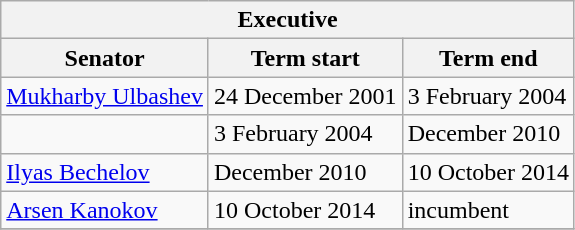<table class="wikitable sortable">
<tr>
<th colspan=3>Executive</th>
</tr>
<tr>
<th>Senator</th>
<th>Term start</th>
<th>Term end</th>
</tr>
<tr>
<td><a href='#'>Mukharby Ulbashev</a></td>
<td>24 December 2001</td>
<td>3 February 2004</td>
</tr>
<tr>
<td></td>
<td>3 February 2004</td>
<td>December 2010</td>
</tr>
<tr>
<td><a href='#'>Ilyas Bechelov</a></td>
<td>December 2010</td>
<td>10 October 2014</td>
</tr>
<tr>
<td><a href='#'>Arsen Kanokov</a></td>
<td>10 October 2014</td>
<td>incumbent</td>
</tr>
<tr>
</tr>
</table>
